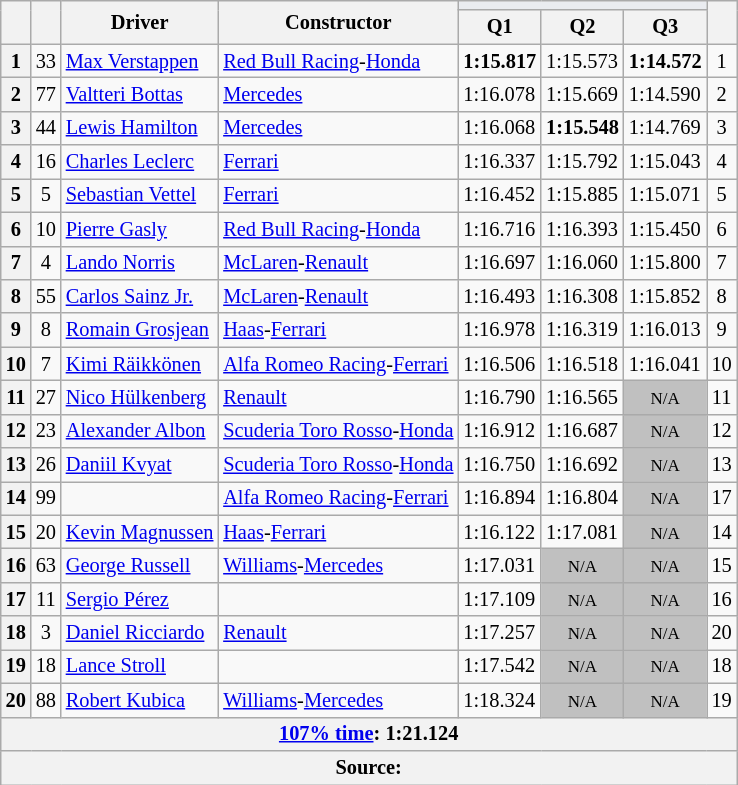<table class="wikitable sortable" style="font-size:85%">
<tr>
<th rowspan="2"></th>
<th rowspan="2"></th>
<th rowspan="2">Driver</th>
<th rowspan="2">Constructor</th>
<th colspan="3" style="background:#eaecf0; text-align:center;"></th>
<th rowspan="2"></th>
</tr>
<tr>
<th>Q1</th>
<th>Q2</th>
<th>Q3</th>
</tr>
<tr>
<th>1</th>
<td align="center">33</td>
<td data-sort-value="VER"> <a href='#'>Max Verstappen</a></td>
<td><a href='#'>Red Bull Racing</a>-<a href='#'>Honda</a></td>
<td><strong>1:15.817</strong></td>
<td>1:15.573</td>
<td><strong>1:14.572</strong></td>
<td align="center">1</td>
</tr>
<tr>
<th>2</th>
<td align="center">77</td>
<td data-sort-value="BOT"> <a href='#'>Valtteri Bottas</a></td>
<td><a href='#'>Mercedes</a></td>
<td>1:16.078</td>
<td>1:15.669</td>
<td>1:14.590</td>
<td align="center">2</td>
</tr>
<tr>
<th>3</th>
<td align="center">44</td>
<td data-sort-value="HAM"> <a href='#'>Lewis Hamilton</a></td>
<td><a href='#'>Mercedes</a></td>
<td>1:16.068</td>
<td><strong>1:15.548</strong></td>
<td>1:14.769</td>
<td align="center">3</td>
</tr>
<tr>
<th>4</th>
<td align="center">16</td>
<td data-sort-value="LEC"> <a href='#'>Charles Leclerc</a></td>
<td><a href='#'>Ferrari</a></td>
<td>1:16.337</td>
<td>1:15.792</td>
<td>1:15.043</td>
<td align="center">4</td>
</tr>
<tr>
<th>5</th>
<td align="center">5</td>
<td data-sort-value="VET"> <a href='#'>Sebastian Vettel</a></td>
<td><a href='#'>Ferrari</a></td>
<td>1:16.452</td>
<td>1:15.885</td>
<td>1:15.071</td>
<td align="center">5</td>
</tr>
<tr>
<th>6</th>
<td align="center">10</td>
<td data-sort-value="GAS"> <a href='#'>Pierre Gasly</a></td>
<td><a href='#'>Red Bull Racing</a>-<a href='#'>Honda</a></td>
<td>1:16.716</td>
<td>1:16.393</td>
<td>1:15.450</td>
<td align="center">6</td>
</tr>
<tr>
<th>7</th>
<td align="center">4</td>
<td data-sort-value="NOR"> <a href='#'>Lando Norris</a></td>
<td><a href='#'>McLaren</a>-<a href='#'>Renault</a></td>
<td>1:16.697</td>
<td>1:16.060</td>
<td>1:15.800</td>
<td align="center">7</td>
</tr>
<tr>
<th>8</th>
<td align="center">55</td>
<td data-sort-value="SAI"> <a href='#'>Carlos Sainz Jr.</a></td>
<td><a href='#'>McLaren</a>-<a href='#'>Renault</a></td>
<td>1:16.493</td>
<td>1:16.308</td>
<td>1:15.852</td>
<td align="center">8</td>
</tr>
<tr>
<th>9</th>
<td align="center">8</td>
<td data-sort-value="GRO"> <a href='#'>Romain Grosjean</a></td>
<td><a href='#'>Haas</a>-<a href='#'>Ferrari</a></td>
<td>1:16.978</td>
<td>1:16.319</td>
<td>1:16.013</td>
<td align="center">9</td>
</tr>
<tr>
<th>10</th>
<td align="center">7</td>
<td data-sort-value="RAI"> <a href='#'>Kimi Räikkönen</a></td>
<td><a href='#'>Alfa Romeo Racing</a>-<a href='#'>Ferrari</a></td>
<td>1:16.506</td>
<td>1:16.518</td>
<td>1:16.041</td>
<td align="center">10</td>
</tr>
<tr>
<th>11</th>
<td align="center">27</td>
<td data-sort-value="HUL"> <a href='#'>Nico Hülkenberg</a></td>
<td><a href='#'>Renault</a></td>
<td>1:16.790</td>
<td>1:16.565</td>
<td style="background: silver" align="center" data-sort-value="21"><small>N/A</small></td>
<td align="center">11</td>
</tr>
<tr>
<th>12</th>
<td align="center">23</td>
<td data-sort-value="ALB"> <a href='#'>Alexander Albon</a></td>
<td><a href='#'>Scuderia Toro Rosso</a>-<a href='#'>Honda</a></td>
<td>1:16.912</td>
<td>1:16.687</td>
<td style="background: silver" align="center"data-sort-value="22"><small>N/A</small></td>
<td align="center">12</td>
</tr>
<tr>
<th>13</th>
<td align="center">26</td>
<td data-sort-value="KVY"> <a href='#'>Daniil Kvyat</a></td>
<td><a href='#'>Scuderia Toro Rosso</a>-<a href='#'>Honda</a></td>
<td>1:16.750</td>
<td>1:16.692</td>
<td style="background: silver" align="center" data-sort-value="23"><small>N/A</small></td>
<td align="center">13</td>
</tr>
<tr>
<th>14</th>
<td align="center">99</td>
<td data-sort-value="GIO"></td>
<td><a href='#'>Alfa Romeo Racing</a>-<a href='#'>Ferrari</a></td>
<td>1:16.894</td>
<td>1:16.804</td>
<td style="background: silver" align="center" data-sort-value="24"><small>N/A</small></td>
<td align="center">17</td>
</tr>
<tr>
<th>15</th>
<td align="center">20</td>
<td data-sort-value="MAG"> <a href='#'>Kevin Magnussen</a></td>
<td><a href='#'>Haas</a>-<a href='#'>Ferrari</a></td>
<td>1:16.122</td>
<td>1:17.081</td>
<td style="background: silver" align="center" data-sort-value="25"><small>N/A</small></td>
<td align="center">14</td>
</tr>
<tr>
<th>16</th>
<td align="center">63</td>
<td data-sort-value="RUS"> <a href='#'>George Russell</a></td>
<td><a href='#'>Williams</a>-<a href='#'>Mercedes</a></td>
<td>1:17.031</td>
<td style="background: silver" align="center" data-sort-value="26"><small>N/A</small></td>
<td style="background: silver" align="center"data-sort-value="26"><small>N/A</small></td>
<td align="center">15</td>
</tr>
<tr>
<th>17</th>
<td align="center">11</td>
<td data-sort-value="PER"> <a href='#'>Sergio Pérez</a></td>
<td></td>
<td>1:17.109</td>
<td style="background: silver" align="center" data-sort-value="27"><small>N/A</small></td>
<td style="background: silver" align="center" data-sort-value="27"><small>N/A</small></td>
<td align="center">16</td>
</tr>
<tr>
<th>18</th>
<td align="center">3</td>
<td data-sort-value="RIC"> <a href='#'>Daniel Ricciardo</a></td>
<td><a href='#'>Renault</a></td>
<td>1:17.257</td>
<td style="background: silver" align="center" data-sort-value="28"><small>N/A</small></td>
<td style="background: silver" align="center"data-sort-value="28"><small>N/A</small></td>
<td align="center">20</td>
</tr>
<tr>
<th>19</th>
<td align="center">18</td>
<td data-sort-value="STR"> <a href='#'>Lance Stroll</a></td>
<td></td>
<td>1:17.542</td>
<td style="background: silver" align="center"data-sort-value="29"><small>N/A</small></td>
<td style="background: silver" align="center"data-sort-value="29"><small>N/A</small></td>
<td align="center">18</td>
</tr>
<tr>
<th>20</th>
<td align="center">88</td>
<td data-sort-value="KUB"> <a href='#'>Robert Kubica</a></td>
<td><a href='#'>Williams</a>-<a href='#'>Mercedes</a></td>
<td>1:18.324</td>
<td style="background: silver" align="center" data-sort-value="30"><small>N/A</small></td>
<td style="background: silver" align="center" data-sort-value="30"><small>N/A</small></td>
<td align="center">19</td>
</tr>
<tr class="sortbottom">
<th colspan="8" data-sort-value="999"><a href='#'>107% time</a>: 1:21.124</th>
</tr>
<tr>
<th colspan="8">Source:</th>
</tr>
</table>
